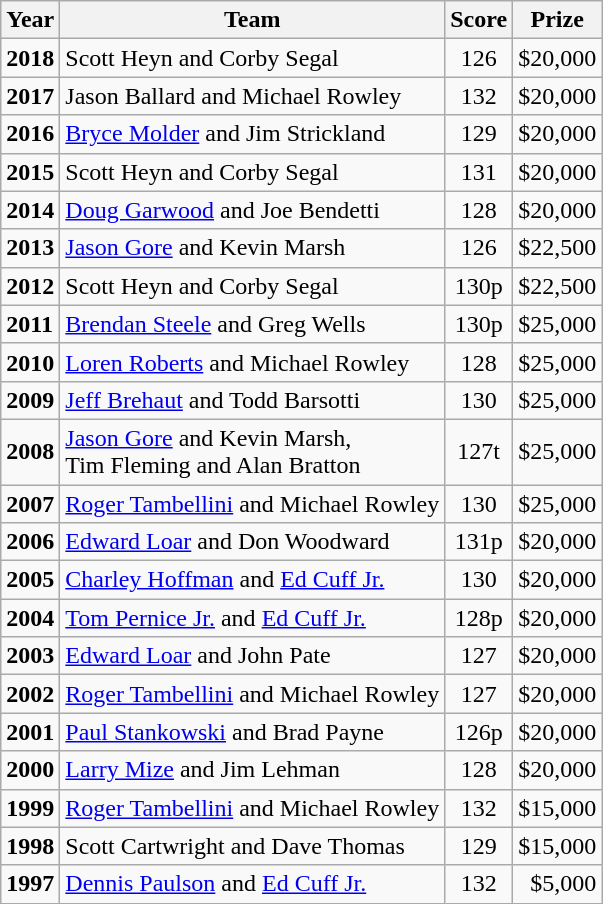<table class="wikitable">
<tr>
<th>Year</th>
<th>Team</th>
<th>Score</th>
<th>Prize</th>
</tr>
<tr>
<td><strong>2018</strong></td>
<td>Scott Heyn and Corby Segal</td>
<td align="center">126</td>
<td>$20,000</td>
</tr>
<tr>
<td><strong>2017</strong></td>
<td>Jason Ballard and Michael Rowley</td>
<td align="center">132</td>
<td>$20,000</td>
</tr>
<tr>
<td><strong>2016</strong></td>
<td><a href='#'>Bryce Molder</a> and Jim Strickland</td>
<td align="center">129</td>
<td>$20,000</td>
</tr>
<tr>
<td><strong>2015</strong></td>
<td>Scott Heyn and Corby Segal</td>
<td align="center">131</td>
<td>$20,000</td>
</tr>
<tr>
<td><strong>2014</strong></td>
<td><a href='#'>Doug Garwood</a> and Joe Bendetti</td>
<td align="center">128</td>
<td>$20,000</td>
</tr>
<tr>
<td><strong>2013</strong></td>
<td><a href='#'>Jason Gore</a> and Kevin Marsh</td>
<td align="center">126</td>
<td>$22,500</td>
</tr>
<tr>
<td><strong>2012</strong></td>
<td>Scott Heyn and Corby Segal</td>
<td align="center">130p</td>
<td>$22,500</td>
</tr>
<tr>
<td><strong>2011</strong></td>
<td><a href='#'>Brendan Steele</a> and Greg Wells</td>
<td align="center">130p</td>
<td>$25,000</td>
</tr>
<tr>
<td><strong>2010</strong></td>
<td><a href='#'>Loren Roberts</a> and Michael Rowley</td>
<td align="center">128</td>
<td>$25,000</td>
</tr>
<tr>
<td><strong>2009</strong></td>
<td><a href='#'>Jeff Brehaut</a> and Todd Barsotti</td>
<td align="center">130</td>
<td>$25,000</td>
</tr>
<tr>
<td><strong>2008</strong></td>
<td><a href='#'>Jason Gore</a> and Kevin Marsh, <br> Tim Fleming and Alan Bratton</td>
<td align="center">127t</td>
<td>$25,000</td>
</tr>
<tr>
<td><strong>2007</strong></td>
<td><a href='#'>Roger Tambellini</a> and Michael Rowley</td>
<td align="center">130</td>
<td>$25,000</td>
</tr>
<tr>
<td><strong>2006</strong></td>
<td><a href='#'>Edward Loar</a> and Don Woodward</td>
<td align="center">131p</td>
<td>$20,000</td>
</tr>
<tr>
<td><strong>2005</strong></td>
<td><a href='#'>Charley Hoffman</a> and <a href='#'>Ed Cuff Jr.</a></td>
<td align="center">130</td>
<td>$20,000</td>
</tr>
<tr>
<td><strong>2004</strong></td>
<td><a href='#'>Tom Pernice Jr.</a> and <a href='#'>Ed Cuff Jr.</a></td>
<td align="center">128p</td>
<td>$20,000</td>
</tr>
<tr>
<td><strong>2003</strong></td>
<td><a href='#'>Edward Loar</a> and John Pate</td>
<td align="center">127</td>
<td>$20,000</td>
</tr>
<tr>
<td><strong>2002</strong></td>
<td><a href='#'>Roger Tambellini</a> and Michael Rowley</td>
<td align="center">127</td>
<td>$20,000</td>
</tr>
<tr>
<td><strong>2001</strong></td>
<td><a href='#'>Paul Stankowski</a> and Brad Payne</td>
<td align="center">126p</td>
<td>$20,000</td>
</tr>
<tr>
<td><strong>2000</strong></td>
<td><a href='#'>Larry Mize</a> and Jim Lehman</td>
<td align="center">128</td>
<td>$20,000</td>
</tr>
<tr>
<td><strong>1999</strong></td>
<td><a href='#'>Roger Tambellini</a> and Michael Rowley</td>
<td align="center">132</td>
<td>$15,000</td>
</tr>
<tr>
<td><strong>1998</strong></td>
<td>Scott Cartwright and Dave Thomas</td>
<td align="center">129</td>
<td>$15,000</td>
</tr>
<tr>
<td><strong>1997</strong></td>
<td><a href='#'>Dennis Paulson</a> and <a href='#'>Ed Cuff Jr.</a></td>
<td align="center">132</td>
<td align="right">$5,000</td>
</tr>
</table>
